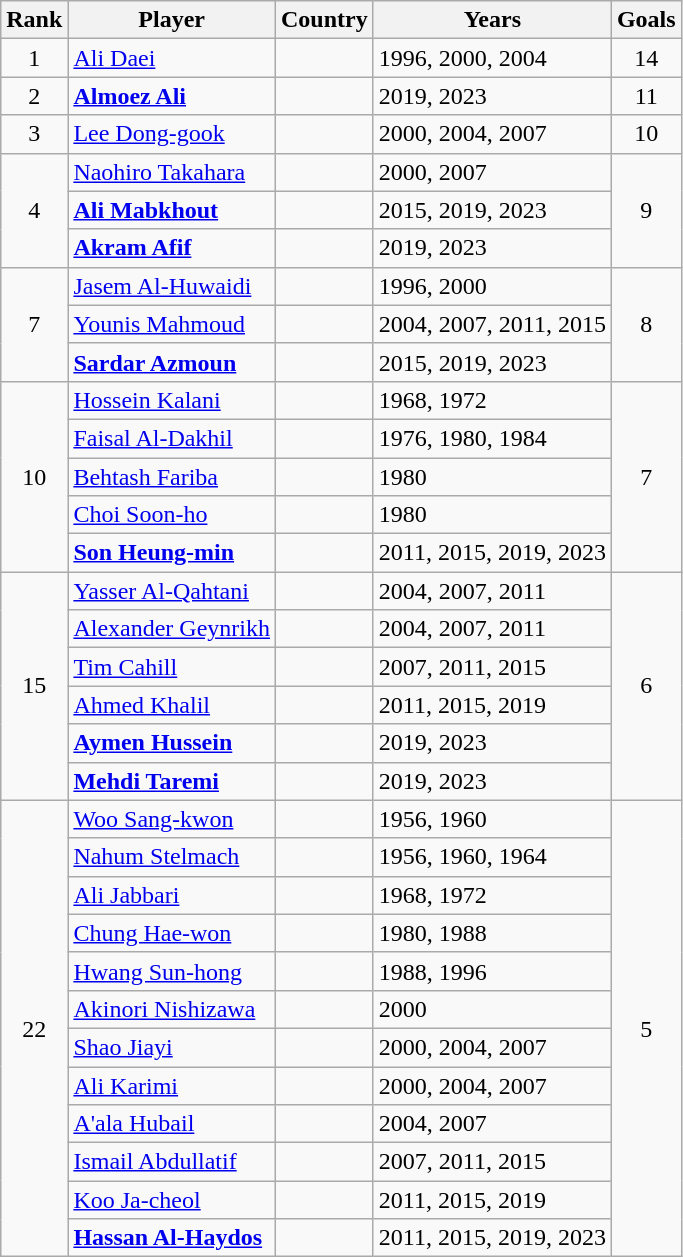<table class="wikitable">
<tr>
<th>Rank</th>
<th>Player</th>
<th>Country</th>
<th>Years</th>
<th>Goals</th>
</tr>
<tr>
<td align="center">1</td>
<td><a href='#'>Ali Daei</a></td>
<td></td>
<td>1996, 2000, 2004</td>
<td align="center">14</td>
</tr>
<tr>
<td align="center">2</td>
<td><strong><a href='#'>Almoez Ali</a></strong></td>
<td></td>
<td>2019, 2023</td>
<td align="center">11</td>
</tr>
<tr>
<td align="center">3</td>
<td><a href='#'>Lee Dong-gook</a></td>
<td></td>
<td>2000, 2004, 2007</td>
<td rowspan="1" align="center">10</td>
</tr>
<tr>
<td rowspan="3" align="center">4</td>
<td><a href='#'>Naohiro Takahara</a></td>
<td></td>
<td>2000, 2007</td>
<td rowspan="3" align="center">9</td>
</tr>
<tr>
<td><strong><a href='#'>Ali Mabkhout</a></strong></td>
<td></td>
<td>2015, 2019, 2023</td>
</tr>
<tr>
<td><strong><a href='#'>Akram Afif</a></strong></td>
<td></td>
<td>2019, 2023</td>
</tr>
<tr>
<td rowspan="3" align="center">7</td>
<td><a href='#'>Jasem Al-Huwaidi</a></td>
<td></td>
<td>1996, 2000</td>
<td rowspan="3" align="center">8</td>
</tr>
<tr>
<td><a href='#'>Younis Mahmoud</a></td>
<td></td>
<td>2004, 2007, 2011, 2015</td>
</tr>
<tr>
<td><strong><a href='#'>Sardar Azmoun</a></strong></td>
<td></td>
<td>2015, 2019, 2023</td>
</tr>
<tr>
<td rowspan="5" align="center">10</td>
<td><a href='#'>Hossein Kalani</a></td>
<td></td>
<td>1968, 1972</td>
<td rowspan="5" align="center">7</td>
</tr>
<tr>
<td><a href='#'>Faisal Al-Dakhil</a></td>
<td></td>
<td>1976, 1980, 1984</td>
</tr>
<tr>
<td><a href='#'>Behtash Fariba</a></td>
<td></td>
<td>1980</td>
</tr>
<tr>
<td><a href='#'>Choi Soon-ho</a></td>
<td></td>
<td>1980</td>
</tr>
<tr>
<td><strong><a href='#'>Son Heung-min</a></strong></td>
<td></td>
<td>2011, 2015, 2019, 2023</td>
</tr>
<tr>
<td rowspan="6" align="center">15</td>
<td><a href='#'>Yasser Al-Qahtani</a></td>
<td></td>
<td>2004, 2007, 2011</td>
<td rowspan="6" align="center">6</td>
</tr>
<tr>
<td><a href='#'>Alexander Geynrikh</a></td>
<td></td>
<td>2004, 2007, 2011</td>
</tr>
<tr>
<td><a href='#'>Tim Cahill</a></td>
<td></td>
<td>2007, 2011, 2015</td>
</tr>
<tr>
<td><a href='#'>Ahmed Khalil</a></td>
<td></td>
<td>2011, 2015, 2019</td>
</tr>
<tr>
<td><strong><a href='#'>Aymen Hussein</a></strong></td>
<td></td>
<td>2019, 2023</td>
</tr>
<tr>
<td><strong><a href='#'>Mehdi Taremi</a></strong></td>
<td></td>
<td>2019, 2023</td>
</tr>
<tr>
<td rowspan="12" align="center">22</td>
<td><a href='#'>Woo Sang-kwon</a></td>
<td></td>
<td>1956, 1960</td>
<td rowspan="12" align="center">5</td>
</tr>
<tr>
<td><a href='#'>Nahum Stelmach</a></td>
<td></td>
<td>1956, 1960, 1964</td>
</tr>
<tr>
<td><a href='#'>Ali Jabbari</a></td>
<td></td>
<td>1968, 1972</td>
</tr>
<tr>
<td><a href='#'>Chung Hae-won</a></td>
<td></td>
<td>1980, 1988</td>
</tr>
<tr>
<td><a href='#'>Hwang Sun-hong</a></td>
<td></td>
<td>1988, 1996</td>
</tr>
<tr>
<td><a href='#'>Akinori Nishizawa</a></td>
<td></td>
<td>2000</td>
</tr>
<tr>
<td><a href='#'>Shao Jiayi</a></td>
<td></td>
<td>2000, 2004, 2007</td>
</tr>
<tr>
<td><a href='#'>Ali Karimi</a></td>
<td></td>
<td>2000, 2004, 2007</td>
</tr>
<tr>
<td><a href='#'>A'ala Hubail</a></td>
<td></td>
<td>2004, 2007</td>
</tr>
<tr>
<td><a href='#'>Ismail Abdullatif</a></td>
<td></td>
<td>2007, 2011, 2015</td>
</tr>
<tr>
<td><a href='#'>Koo Ja-cheol</a></td>
<td></td>
<td>2011, 2015, 2019</td>
</tr>
<tr>
<td><strong><a href='#'>Hassan Al-Haydos</a></strong></td>
<td></td>
<td>2011, 2015, 2019, 2023</td>
</tr>
</table>
